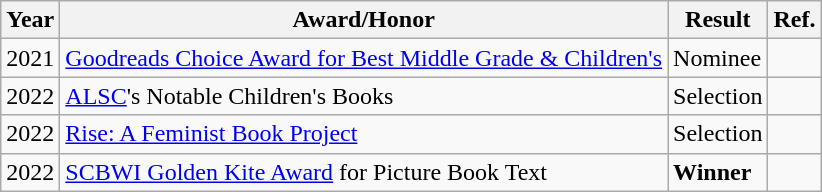<table class="wikitable sortable mw-collapsible">
<tr>
<th>Year</th>
<th>Award/Honor</th>
<th>Result</th>
<th>Ref.</th>
</tr>
<tr>
<td>2021</td>
<td><a href='#'>Goodreads Choice Award for Best Middle Grade & Children's</a></td>
<td>Nominee</td>
<td></td>
</tr>
<tr>
<td>2022</td>
<td><a href='#'>ALSC</a>'s Notable Children's Books</td>
<td>Selection</td>
<td></td>
</tr>
<tr>
<td>2022</td>
<td><a href='#'>Rise: A Feminist Book Project</a></td>
<td>Selection</td>
<td></td>
</tr>
<tr>
<td>2022</td>
<td><a href='#'>SCBWI Golden Kite Award</a> for Picture Book Text</td>
<td><strong>Winner</strong></td>
<td></td>
</tr>
</table>
